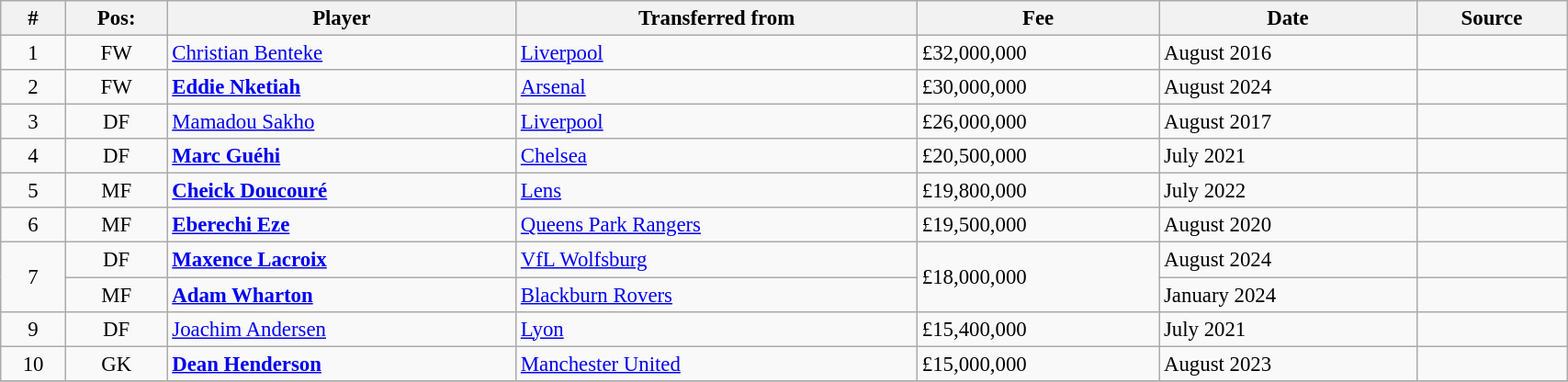<table class="wikitable sortable" style="width:90%; text-align:center; font-size:95%; text-align:left;">
<tr>
<th><strong>#</strong></th>
<th><strong>Pos:</strong></th>
<th><strong>Player</strong></th>
<th><strong>Transferred from</strong></th>
<th><strong>Fee</strong></th>
<th><strong>Date</strong></th>
<th><strong>Source</strong></th>
</tr>
<tr>
<td align=center>1</td>
<td align=center>FW</td>
<td> <a href='#'>Christian Benteke</a></td>
<td> <a href='#'>Liverpool</a></td>
<td>£32,000,000</td>
<td>August 2016</td>
<td align=center></td>
</tr>
<tr>
<td align=center>2</td>
<td align=center>FW</td>
<td> <strong><a href='#'>Eddie Nketiah</a></strong></td>
<td> <a href='#'>Arsenal</a></td>
<td>£30,000,000</td>
<td>August 2024</td>
<td align=center></td>
</tr>
<tr>
<td align=center>3</td>
<td align=center>DF</td>
<td> <a href='#'>Mamadou Sakho</a></td>
<td> <a href='#'>Liverpool</a></td>
<td>£26,000,000</td>
<td>August 2017</td>
<td align=center></td>
</tr>
<tr>
<td align=center>4</td>
<td align=center>DF</td>
<td> <strong><a href='#'>Marc Guéhi</a></strong></td>
<td> <a href='#'>Chelsea</a></td>
<td>£20,500,000</td>
<td>July 2021</td>
<td align=center></td>
</tr>
<tr>
<td align=center>5</td>
<td align=center>MF</td>
<td> <strong><a href='#'>Cheick Doucouré</a></strong></td>
<td> <a href='#'>Lens</a></td>
<td>£19,800,000</td>
<td>July 2022</td>
<td align=center></td>
</tr>
<tr>
<td align=center>6</td>
<td align=center>MF</td>
<td> <strong><a href='#'>Eberechi Eze</a></strong></td>
<td> <a href='#'>Queens Park Rangers</a></td>
<td>£19,500,000</td>
<td>August 2020</td>
<td align=center></td>
</tr>
<tr>
<td rowspan="2" align=center>7</td>
<td align=center>DF</td>
<td> <strong><a href='#'>Maxence Lacroix</a></strong></td>
<td> <a href='#'>VfL Wolfsburg</a></td>
<td rowspan="2">£18,000,000</td>
<td>August 2024</td>
<td align=center></td>
</tr>
<tr>
<td align=center>MF</td>
<td> <strong><a href='#'>Adam Wharton</a></strong></td>
<td> <a href='#'>Blackburn Rovers</a></td>
<td>January 2024</td>
<td align=center></td>
</tr>
<tr>
<td align=center>9</td>
<td align=center>DF</td>
<td> <a href='#'>Joachim Andersen</a></td>
<td> <a href='#'>Lyon</a></td>
<td>£15,400,000</td>
<td>July 2021</td>
<td align=center></td>
</tr>
<tr>
<td align=center>10</td>
<td align=center>GK</td>
<td> <strong><a href='#'>Dean Henderson</a></strong></td>
<td> <a href='#'>Manchester United</a></td>
<td>£15,000,000</td>
<td>August 2023</td>
<td align=center></td>
</tr>
<tr>
</tr>
</table>
